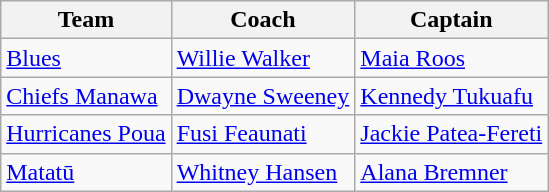<table class="wikitable sortable">
<tr>
<th>Team</th>
<th>Coach</th>
<th>Captain</th>
</tr>
<tr>
<td><a href='#'>Blues</a></td>
<td> <a href='#'>Willie Walker</a></td>
<td><a href='#'>Maia Roos</a></td>
</tr>
<tr>
<td><a href='#'>Chiefs Manawa</a></td>
<td> <a href='#'>Dwayne Sweeney</a></td>
<td><a href='#'>Kennedy Tukuafu</a></td>
</tr>
<tr>
<td><a href='#'>Hurricanes Poua</a></td>
<td> <a href='#'>Fusi Feaunati</a></td>
<td> <a href='#'>Jackie Patea-Fereti</a></td>
</tr>
<tr>
<td><a href='#'>Matatū</a></td>
<td> <a href='#'>Whitney Hansen</a></td>
<td> <a href='#'>Alana Bremner</a></td>
</tr>
</table>
